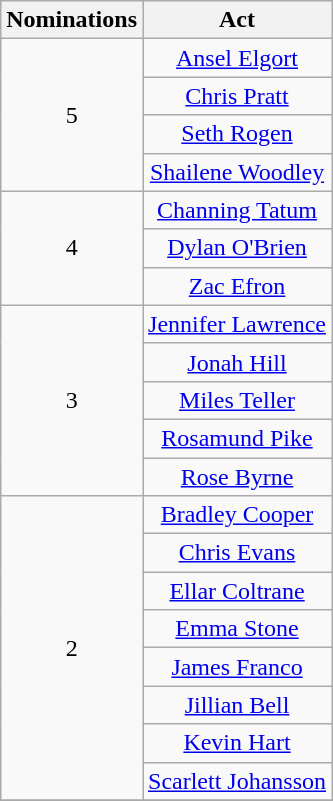<table class="wikitable" style="text-align:center;">
<tr>
<th scope="col" width="55">Nominations</th>
<th scope="col" align="center">Act</th>
</tr>
<tr>
<td rowspan="4" style="text-align:center">5</td>
<td><a href='#'>Ansel Elgort</a></td>
</tr>
<tr>
<td><a href='#'>Chris Pratt</a></td>
</tr>
<tr>
<td><a href='#'>Seth Rogen</a></td>
</tr>
<tr>
<td><a href='#'>Shailene Woodley</a></td>
</tr>
<tr>
<td rowspan="3" style="text-align:center">4</td>
<td><a href='#'>Channing Tatum</a></td>
</tr>
<tr>
<td><a href='#'>Dylan O'Brien</a></td>
</tr>
<tr>
<td><a href='#'>Zac Efron</a></td>
</tr>
<tr>
<td rowspan="5" style="text-align:center">3</td>
<td><a href='#'>Jennifer Lawrence</a></td>
</tr>
<tr>
<td><a href='#'>Jonah Hill</a></td>
</tr>
<tr>
<td><a href='#'>Miles Teller</a></td>
</tr>
<tr>
<td><a href='#'>Rosamund Pike</a></td>
</tr>
<tr>
<td><a href='#'>Rose Byrne</a></td>
</tr>
<tr>
<td rowspan="8" style="text-align:center">2</td>
<td><a href='#'>Bradley Cooper</a></td>
</tr>
<tr>
<td><a href='#'>Chris Evans</a></td>
</tr>
<tr>
<td><a href='#'>Ellar Coltrane</a></td>
</tr>
<tr>
<td><a href='#'>Emma Stone</a></td>
</tr>
<tr>
<td><a href='#'>James Franco</a></td>
</tr>
<tr>
<td><a href='#'>Jillian Bell</a></td>
</tr>
<tr>
<td><a href='#'>Kevin Hart</a></td>
</tr>
<tr>
<td><a href='#'>Scarlett Johansson</a></td>
</tr>
<tr>
</tr>
</table>
